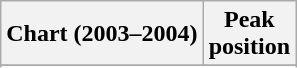<table class="wikitable plainrowheaders sortable" style="text-align:center;">
<tr>
<th scope="col">Chart (2003–2004)</th>
<th scope="col">Peak<br>position</th>
</tr>
<tr>
</tr>
<tr>
</tr>
<tr>
</tr>
<tr>
</tr>
<tr>
</tr>
<tr>
</tr>
<tr>
</tr>
<tr>
</tr>
<tr>
</tr>
<tr>
</tr>
<tr>
</tr>
<tr>
</tr>
<tr>
</tr>
<tr>
</tr>
<tr>
</tr>
<tr>
</tr>
</table>
